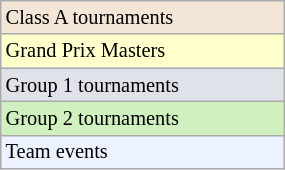<table class="wikitable"  style="font-size:85%; width:15%;">
<tr style="background:#F3E6D7">
<td>Class A tournaments</td>
</tr>
<tr style="background:#ffc;">
<td>Grand Prix Masters</td>
</tr>
<tr style="background:#dfe2e9">
<td>Group 1 tournaments</td>
</tr>
<tr style="background:#d0f0c0">
<td>Group 2 tournaments</td>
</tr>
<tr style="background:#ECF2FF">
<td>Team events</td>
</tr>
</table>
